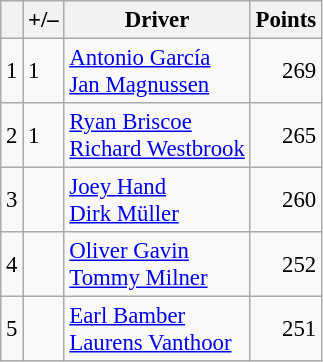<table class="wikitable" style="font-size: 95%;">
<tr>
<th scope="col"></th>
<th scope="col">+/–</th>
<th scope="col">Driver</th>
<th scope="col">Points</th>
</tr>
<tr>
<td align=center>1</td>
<td align="left"> 1</td>
<td> <a href='#'>Antonio García</a><br> <a href='#'>Jan Magnussen</a></td>
<td align=right>269</td>
</tr>
<tr>
<td align=center>2</td>
<td align="left"> 1</td>
<td> <a href='#'>Ryan Briscoe</a><br> <a href='#'>Richard Westbrook</a></td>
<td align=right>265</td>
</tr>
<tr>
<td align=center>3</td>
<td align="left"></td>
<td> <a href='#'>Joey Hand</a><br> <a href='#'>Dirk Müller</a></td>
<td align=right>260</td>
</tr>
<tr>
<td align=center>4</td>
<td align="left"></td>
<td> <a href='#'>Oliver Gavin</a><br> <a href='#'>Tommy Milner</a></td>
<td align=right>252</td>
</tr>
<tr>
<td align=center>5</td>
<td align="left"></td>
<td> <a href='#'>Earl Bamber</a><br> <a href='#'>Laurens Vanthoor</a></td>
<td align=right>251</td>
</tr>
</table>
